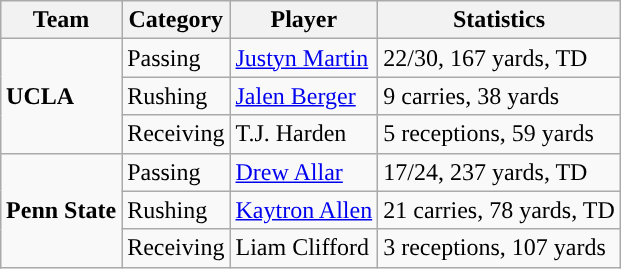<table class="wikitable" style="float: right;">
<tr>
<th>Team</th>
<th>Category</th>
<th>Player</th>
<th>Statistics</th>
</tr>
<tr>
<td rowspan=3><strong>UCLA</strong></td>
<td>Passing</td>
<td><a href='#'>Justyn Martin</a></td>
<td>22/30, 167 yards, TD</td>
</tr>
<tr>
<td>Rushing</td>
<td><a href='#'>Jalen Berger</a></td>
<td>9 carries, 38 yards</td>
</tr>
<tr>
<td>Receiving</td>
<td>T.J. Harden</td>
<td>5 receptions, 59 yards</td>
</tr>
<tr>
<td rowspan=3><strong>Penn State</strong></td>
<td>Passing</td>
<td><a href='#'>Drew Allar</a></td>
<td>17/24, 237 yards, TD</td>
</tr>
<tr>
<td>Rushing</td>
<td><a href='#'>Kaytron Allen</a></td>
<td>21 carries, 78 yards, TD</td>
</tr>
<tr>
<td>Receiving</td>
<td>Liam Clifford</td>
<td>3 receptions, 107 yards</td>
</tr>
</table>
